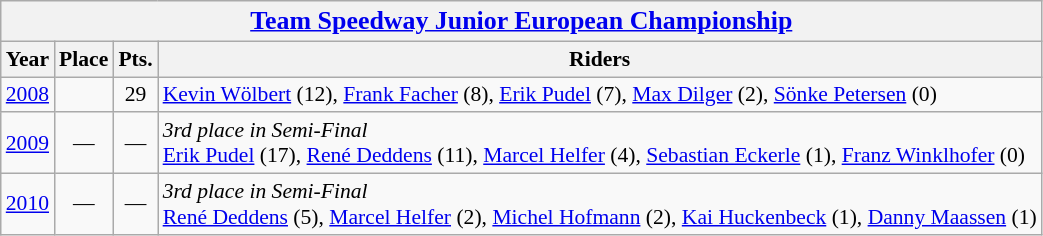<table class=wikitable style="font-size: 90%;">
<tr>
<th colspan=4><big><a href='#'>Team Speedway Junior European Championship</a></big></th>
</tr>
<tr>
<th>Year</th>
<th>Place</th>
<th>Pts.</th>
<th>Riders</th>
</tr>
<tr align=center>
<td><a href='#'>2008</a></td>
<td></td>
<td>29</td>
<td align=left><a href='#'>Kevin Wölbert</a> (12), <a href='#'>Frank Facher</a> (8), <a href='#'>Erik Pudel</a> (7), <a href='#'>Max Dilger</a> (2), <a href='#'>Sönke Petersen</a> (0)</td>
</tr>
<tr align=center >
<td><a href='#'>2009</a></td>
<td>—</td>
<td>—</td>
<td align=left><em>3rd place in Semi-Final</em> <br> <a href='#'>Erik Pudel</a> (17), <a href='#'>René Deddens</a> (11), <a href='#'>Marcel Helfer</a> (4), <a href='#'>Sebastian Eckerle</a> (1), <a href='#'>Franz Winklhofer</a> (0)</td>
</tr>
<tr align=center >
<td><a href='#'>2010</a></td>
<td>—</td>
<td>—</td>
<td align=left><em>3rd place in Semi-Final</em> <br> <a href='#'>René Deddens</a> (5), <a href='#'>Marcel Helfer</a> (2), 	<a href='#'>Michel Hofmann</a> (2), <a href='#'>Kai Huckenbeck</a> (1), <a href='#'>Danny Maassen</a> (1)</td>
</tr>
</table>
